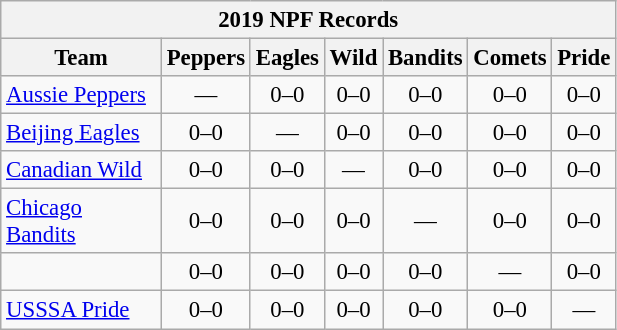<table class="wikitable" style="font-size:95%; text-align:center;">
<tr>
<th colspan=7>2019 NPF Records</th>
</tr>
<tr>
<th width=100>Team</th>
<th style="width=35">Peppers</th>
<th style="width=35">Eagles</th>
<th style="width=35">Wild</th>
<th style="width=35">Bandits</th>
<th style="width=35">Comets</th>
<th style="width=35">Pride</th>
</tr>
<tr>
<td style="text-align:left;"><a href='#'>Aussie Peppers</a></td>
<td>—</td>
<td>0–0</td>
<td>0–0</td>
<td>0–0</td>
<td>0–0</td>
<td>0–0</td>
</tr>
<tr>
<td style="text-align:left;"><a href='#'>Beijing Eagles</a></td>
<td>0–0</td>
<td>—</td>
<td>0–0</td>
<td>0–0</td>
<td>0–0</td>
<td>0–0</td>
</tr>
<tr>
<td style="text-align:left;"><a href='#'>Canadian Wild</a></td>
<td>0–0</td>
<td>0–0</td>
<td>—</td>
<td>0–0</td>
<td>0–0</td>
<td>0–0</td>
</tr>
<tr>
<td style="text-align:left;"><a href='#'>Chicago Bandits</a></td>
<td>0–0</td>
<td>0–0</td>
<td>0–0</td>
<td>—</td>
<td>0–0</td>
<td>0–0</td>
</tr>
<tr>
<td style="text-align:left;"></td>
<td>0–0</td>
<td>0–0</td>
<td>0–0</td>
<td>0–0</td>
<td>—</td>
<td>0–0</td>
</tr>
<tr>
<td style="text-align:left;"><a href='#'>USSSA Pride</a></td>
<td>0–0</td>
<td>0–0</td>
<td>0–0</td>
<td>0–0</td>
<td>0–0</td>
<td>—</td>
</tr>
</table>
